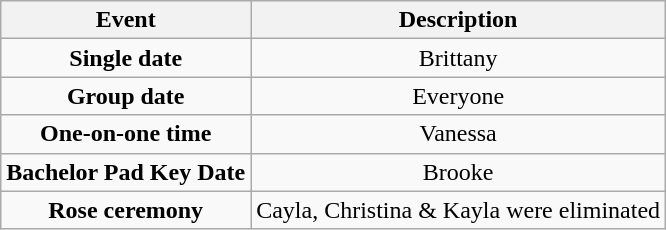<table class="wikitable sortable" style="text-align:center;">
<tr>
<th>Event</th>
<th>Description</th>
</tr>
<tr>
<td><strong>Single date</strong></td>
<td>Brittany</td>
</tr>
<tr>
<td><strong>Group date</strong></td>
<td>Everyone</td>
</tr>
<tr>
<td><strong>One-on-one time</strong></td>
<td>Vanessa</td>
</tr>
<tr>
<td><strong>Bachelor Pad Key Date</strong></td>
<td>Brooke</td>
</tr>
<tr>
<td><strong>Rose ceremony</strong></td>
<td>Cayla, Christina & Kayla were eliminated</td>
</tr>
</table>
